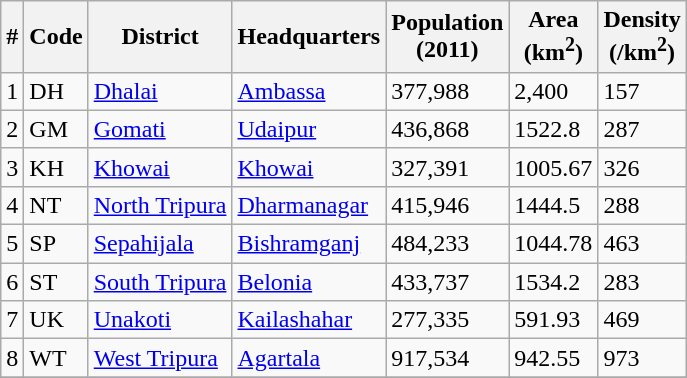<table class="wikitable sortable">
<tr>
<th>#</th>
<th>Code</th>
<th>District</th>
<th>Headquarters</th>
<th>Population <br>(2011)</th>
<th>Area <br>(km<sup>2</sup>)</th>
<th>Density <br>(/km<sup>2</sup>)</th>
</tr>
<tr>
<td>1</td>
<td>DH</td>
<td><a href='#'>Dhalai</a></td>
<td><a href='#'>Ambassa</a></td>
<td> 377,988</td>
<td> 2,400</td>
<td> 157</td>
</tr>
<tr>
<td>2</td>
<td>GM</td>
<td><a href='#'>Gomati</a></td>
<td><a href='#'>Udaipur</a></td>
<td> 436,868</td>
<td> 1522.8</td>
<td> 287</td>
</tr>
<tr>
<td>3</td>
<td>KH</td>
<td><a href='#'>Khowai</a></td>
<td><a href='#'>Khowai</a></td>
<td> 327,391</td>
<td> 1005.67</td>
<td> 326</td>
</tr>
<tr>
<td>4</td>
<td>NT</td>
<td><a href='#'>North Tripura</a></td>
<td><a href='#'>Dharmanagar</a></td>
<td> 415,946</td>
<td> 1444.5</td>
<td> 288</td>
</tr>
<tr>
<td>5</td>
<td>SP</td>
<td><a href='#'>Sepahijala</a></td>
<td><a href='#'>Bishramganj</a></td>
<td> 484,233</td>
<td> 1044.78</td>
<td> 463</td>
</tr>
<tr>
<td>6</td>
<td>ST</td>
<td><a href='#'>South Tripura</a></td>
<td><a href='#'>Belonia</a></td>
<td> 433,737</td>
<td> 1534.2</td>
<td> 283</td>
</tr>
<tr>
<td>7</td>
<td>UK</td>
<td><a href='#'>Unakoti</a></td>
<td><a href='#'>Kailashahar</a></td>
<td> 277,335</td>
<td> 591.93</td>
<td> 469</td>
</tr>
<tr>
<td>8</td>
<td>WT</td>
<td><a href='#'>West Tripura</a></td>
<td><a href='#'>Agartala</a></td>
<td> 917,534</td>
<td> 942.55</td>
<td> 973</td>
</tr>
<tr>
</tr>
</table>
